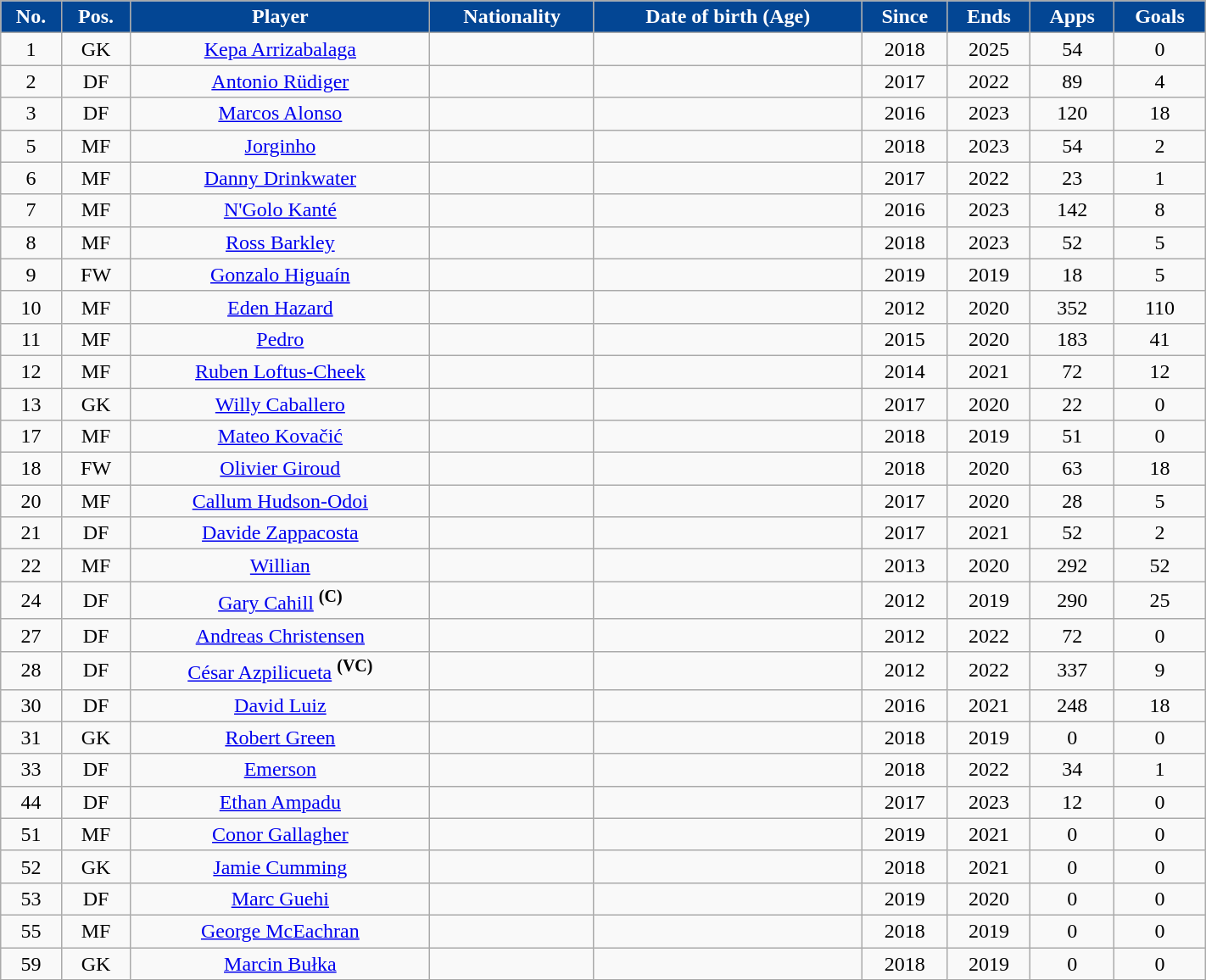<table class="wikitable sortable" style="text-align:center;width:75%;">
<tr>
<th style=background-color:#034694;color:#FFFFFF>No.</th>
<th style=background-color:#034694;color:#FFFFFF>Pos.</th>
<th style=background-color:#034694;color:#FFFFFF>Player</th>
<th style=background-color:#034694;color:#FFFFFF>Nationality</th>
<th style=background-color:#034694;color:#FFFFFF>Date of birth (Age)</th>
<th style=background-color:#034694;color:#FFFFFF>Since</th>
<th style=background-color:#034694;color:#FFFFFF>Ends</th>
<th style=background-color:#034694;color:#FFFFFF>Apps</th>
<th style=background-color:#034694;color:#FFFFFF>Goals</th>
</tr>
<tr>
<td>1</td>
<td>GK</td>
<td><a href='#'>Kepa Arrizabalaga</a></td>
<td></td>
<td></td>
<td>2018</td>
<td>2025</td>
<td>54</td>
<td>0</td>
</tr>
<tr>
<td>2</td>
<td>DF</td>
<td><a href='#'>Antonio Rüdiger</a></td>
<td></td>
<td></td>
<td>2017</td>
<td>2022</td>
<td>89</td>
<td>4</td>
</tr>
<tr>
<td>3</td>
<td>DF</td>
<td><a href='#'>Marcos Alonso</a></td>
<td></td>
<td></td>
<td>2016</td>
<td>2023</td>
<td>120</td>
<td>18</td>
</tr>
<tr>
<td>5</td>
<td>MF</td>
<td><a href='#'>Jorginho</a></td>
<td></td>
<td></td>
<td>2018</td>
<td>2023</td>
<td>54</td>
<td>2</td>
</tr>
<tr>
<td>6</td>
<td>MF</td>
<td><a href='#'>Danny Drinkwater</a></td>
<td></td>
<td></td>
<td>2017</td>
<td>2022</td>
<td>23</td>
<td>1</td>
</tr>
<tr>
<td>7</td>
<td>MF</td>
<td><a href='#'>N'Golo Kanté</a></td>
<td></td>
<td></td>
<td>2016</td>
<td>2023</td>
<td>142</td>
<td>8</td>
</tr>
<tr>
<td>8</td>
<td>MF</td>
<td><a href='#'>Ross Barkley</a></td>
<td></td>
<td></td>
<td>2018</td>
<td>2023</td>
<td>52</td>
<td>5</td>
</tr>
<tr>
<td>9</td>
<td>FW</td>
<td><a href='#'>Gonzalo Higuaín</a></td>
<td></td>
<td></td>
<td>2019</td>
<td>2019</td>
<td>18</td>
<td>5</td>
</tr>
<tr>
<td>10</td>
<td>MF</td>
<td><a href='#'>Eden Hazard</a></td>
<td></td>
<td></td>
<td>2012</td>
<td>2020</td>
<td>352</td>
<td>110</td>
</tr>
<tr>
<td>11</td>
<td>MF</td>
<td><a href='#'>Pedro</a></td>
<td></td>
<td></td>
<td>2015</td>
<td>2020</td>
<td>183</td>
<td>41</td>
</tr>
<tr>
<td>12</td>
<td>MF</td>
<td><a href='#'>Ruben Loftus-Cheek</a></td>
<td></td>
<td></td>
<td>2014</td>
<td>2021</td>
<td>72</td>
<td>12</td>
</tr>
<tr>
<td>13</td>
<td>GK</td>
<td><a href='#'>Willy Caballero</a></td>
<td></td>
<td></td>
<td>2017</td>
<td>2020</td>
<td>22</td>
<td>0</td>
</tr>
<tr>
<td>17</td>
<td>MF</td>
<td><a href='#'>Mateo Kovačić</a></td>
<td></td>
<td></td>
<td>2018</td>
<td>2019</td>
<td>51</td>
<td>0</td>
</tr>
<tr>
<td>18</td>
<td>FW</td>
<td><a href='#'>Olivier Giroud</a></td>
<td></td>
<td></td>
<td>2018</td>
<td>2020</td>
<td>63</td>
<td>18</td>
</tr>
<tr>
<td>20</td>
<td>MF</td>
<td><a href='#'>Callum Hudson-Odoi</a></td>
<td></td>
<td></td>
<td>2017</td>
<td>2020</td>
<td>28</td>
<td>5</td>
</tr>
<tr>
<td>21</td>
<td>DF</td>
<td><a href='#'>Davide Zappacosta</a></td>
<td></td>
<td></td>
<td>2017</td>
<td>2021</td>
<td>52</td>
<td>2</td>
</tr>
<tr>
<td>22</td>
<td>MF</td>
<td><a href='#'>Willian</a></td>
<td></td>
<td></td>
<td>2013</td>
<td>2020</td>
<td>292</td>
<td>52</td>
</tr>
<tr>
<td>24</td>
<td>DF</td>
<td><a href='#'>Gary Cahill</a> <sup><strong>(C)</strong></sup></td>
<td></td>
<td></td>
<td>2012</td>
<td>2019</td>
<td>290</td>
<td>25</td>
</tr>
<tr>
<td>27</td>
<td>DF</td>
<td><a href='#'>Andreas Christensen</a></td>
<td></td>
<td></td>
<td>2012</td>
<td>2022</td>
<td>72</td>
<td>0</td>
</tr>
<tr>
<td>28</td>
<td>DF</td>
<td><a href='#'>César Azpilicueta</a> <sup><strong>(VC)</strong></sup></td>
<td></td>
<td></td>
<td>2012</td>
<td>2022</td>
<td>337</td>
<td>9</td>
</tr>
<tr>
<td>30</td>
<td>DF</td>
<td><a href='#'>David Luiz</a></td>
<td></td>
<td></td>
<td>2016</td>
<td>2021</td>
<td>248</td>
<td>18</td>
</tr>
<tr>
<td>31</td>
<td>GK</td>
<td><a href='#'>Robert Green</a></td>
<td></td>
<td></td>
<td>2018</td>
<td>2019</td>
<td>0</td>
<td>0</td>
</tr>
<tr>
<td>33</td>
<td>DF</td>
<td><a href='#'>Emerson</a></td>
<td></td>
<td></td>
<td>2018</td>
<td>2022</td>
<td>34</td>
<td>1</td>
</tr>
<tr>
<td>44</td>
<td>DF</td>
<td><a href='#'>Ethan Ampadu</a></td>
<td></td>
<td></td>
<td>2017</td>
<td>2023</td>
<td>12</td>
<td>0</td>
</tr>
<tr>
<td>51</td>
<td>MF</td>
<td><a href='#'>Conor Gallagher</a></td>
<td></td>
<td></td>
<td>2019</td>
<td>2021</td>
<td>0</td>
<td>0</td>
</tr>
<tr>
<td>52</td>
<td>GK</td>
<td><a href='#'>Jamie Cumming</a></td>
<td></td>
<td></td>
<td>2018</td>
<td>2021</td>
<td>0</td>
<td>0</td>
</tr>
<tr>
<td>53</td>
<td>DF</td>
<td><a href='#'>Marc Guehi</a></td>
<td></td>
<td></td>
<td>2019</td>
<td>2020</td>
<td>0</td>
<td>0</td>
</tr>
<tr>
<td>55</td>
<td>MF</td>
<td><a href='#'>George McEachran</a></td>
<td></td>
<td></td>
<td>2018</td>
<td>2019</td>
<td>0</td>
<td>0</td>
</tr>
<tr>
<td>59</td>
<td>GK</td>
<td><a href='#'>Marcin Bułka</a></td>
<td></td>
<td></td>
<td>2018</td>
<td>2019</td>
<td>0</td>
<td>0</td>
</tr>
</table>
